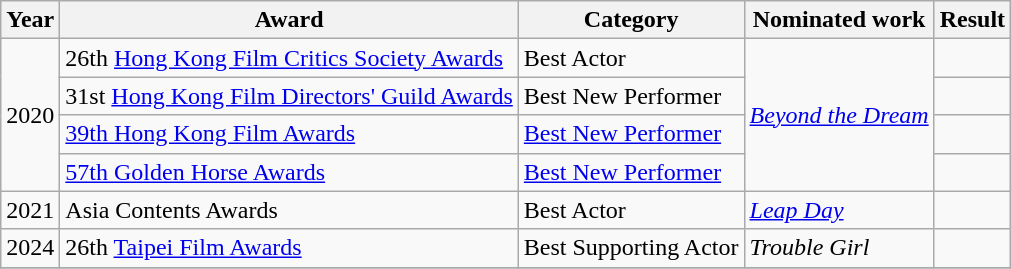<table class="wikitable sortable">
<tr>
<th>Year</th>
<th>Award</th>
<th>Category</th>
<th>Nominated work</th>
<th>Result</th>
</tr>
<tr>
<td rowspan=4>2020</td>
<td>26th <a href='#'>Hong Kong Film Critics Society Awards</a></td>
<td>Best Actor</td>
<td rowspan=4><em><a href='#'>Beyond the Dream</a></em></td>
<td></td>
</tr>
<tr>
<td>31st <a href='#'>Hong Kong Film Directors' Guild Awards</a></td>
<td>Best New Performer</td>
<td></td>
</tr>
<tr>
<td><a href='#'>39th Hong Kong Film Awards</a></td>
<td><a href='#'>Best New Performer</a></td>
<td></td>
</tr>
<tr>
<td><a href='#'>57th Golden Horse Awards</a></td>
<td><a href='#'>Best New Performer</a></td>
<td></td>
</tr>
<tr>
<td>2021</td>
<td>Asia Contents Awards</td>
<td>Best Actor</td>
<td><em><a href='#'>Leap Day</a></em></td>
<td></td>
</tr>
<tr>
<td>2024</td>
<td>26th <a href='#'>Taipei Film Awards</a></td>
<td>Best Supporting Actor</td>
<td rowspan=1><em>Trouble Girl</em></td>
<td></td>
</tr>
<tr>
</tr>
</table>
